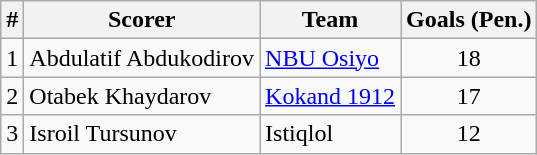<table class="wikitable">
<tr>
<th>#</th>
<th>Scorer</th>
<th>Team</th>
<th>Goals (Pen.)</th>
</tr>
<tr>
<td>1</td>
<td> Abdulatif Abdukodirov</td>
<td><a href='#'>NBU Osiyo</a></td>
<td align=center>18</td>
</tr>
<tr>
<td>2</td>
<td> Otabek Khaydarov</td>
<td><a href='#'>Kokand 1912</a></td>
<td align=center>17</td>
</tr>
<tr>
<td>3</td>
<td> Isroil Tursunov</td>
<td>Istiqlol</td>
<td align=center>12</td>
</tr>
</table>
